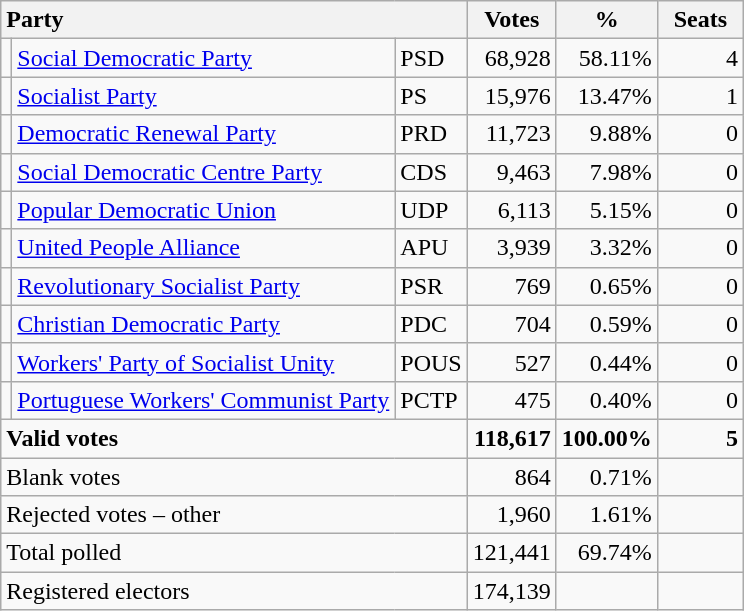<table class="wikitable" border="1" style="text-align:right;">
<tr>
<th style="text-align:left;" colspan=3>Party</th>
<th align=center width="50">Votes</th>
<th align=center width="50">%</th>
<th align=center width="50">Seats</th>
</tr>
<tr>
<td></td>
<td align=left><a href='#'>Social Democratic Party</a></td>
<td align=left>PSD</td>
<td>68,928</td>
<td>58.11%</td>
<td>4</td>
</tr>
<tr>
<td></td>
<td align=left><a href='#'>Socialist Party</a></td>
<td align=left>PS</td>
<td>15,976</td>
<td>13.47%</td>
<td>1</td>
</tr>
<tr>
<td></td>
<td align=left><a href='#'>Democratic Renewal Party</a></td>
<td align=left>PRD</td>
<td>11,723</td>
<td>9.88%</td>
<td>0</td>
</tr>
<tr>
<td></td>
<td align=left style="white-space: nowrap;"><a href='#'>Social Democratic Centre Party</a></td>
<td align=left>CDS</td>
<td>9,463</td>
<td>7.98%</td>
<td>0</td>
</tr>
<tr>
<td></td>
<td align=left><a href='#'>Popular Democratic Union</a></td>
<td align=left>UDP</td>
<td>6,113</td>
<td>5.15%</td>
<td>0</td>
</tr>
<tr>
<td></td>
<td align=left><a href='#'>United People Alliance</a></td>
<td align=left>APU</td>
<td>3,939</td>
<td>3.32%</td>
<td>0</td>
</tr>
<tr>
<td></td>
<td align=left><a href='#'>Revolutionary Socialist Party</a></td>
<td align=left>PSR</td>
<td>769</td>
<td>0.65%</td>
<td>0</td>
</tr>
<tr>
<td></td>
<td align=left style="white-space: nowrap;"><a href='#'>Christian Democratic Party</a></td>
<td align=left>PDC</td>
<td>704</td>
<td>0.59%</td>
<td>0</td>
</tr>
<tr>
<td></td>
<td align=left><a href='#'>Workers' Party of Socialist Unity</a></td>
<td align=left>POUS</td>
<td>527</td>
<td>0.44%</td>
<td>0</td>
</tr>
<tr>
<td></td>
<td align=left><a href='#'>Portuguese Workers' Communist Party</a></td>
<td align=left>PCTP</td>
<td>475</td>
<td>0.40%</td>
<td>0</td>
</tr>
<tr style="font-weight:bold">
<td align=left colspan=3>Valid votes</td>
<td>118,617</td>
<td>100.00%</td>
<td>5</td>
</tr>
<tr>
<td align=left colspan=3>Blank votes</td>
<td>864</td>
<td>0.71%</td>
<td></td>
</tr>
<tr>
<td align=left colspan=3>Rejected votes – other</td>
<td>1,960</td>
<td>1.61%</td>
<td></td>
</tr>
<tr>
<td align=left colspan=3>Total polled</td>
<td>121,441</td>
<td>69.74%</td>
<td></td>
</tr>
<tr>
<td align=left colspan=3>Registered electors</td>
<td>174,139</td>
<td></td>
<td></td>
</tr>
</table>
